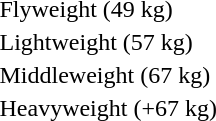<table>
<tr>
<td rowspan=2>Flyweight (49 kg)<br></td>
<td rowspan=2></td>
<td rowspan=2></td>
<td></td>
</tr>
<tr>
<td></td>
</tr>
<tr>
<td rowspan=2>Lightweight (57 kg)<br></td>
<td rowspan=2></td>
<td rowspan=2></td>
<td></td>
</tr>
<tr>
<td></td>
</tr>
<tr>
<td rowspan=2>Middleweight (67 kg)<br></td>
<td rowspan=2></td>
<td rowspan=2></td>
<td></td>
</tr>
<tr>
<td></td>
</tr>
<tr>
<td rowspan=2>Heavyweight (+67 kg)<br></td>
<td rowspan=2></td>
<td rowspan=2></td>
<td></td>
</tr>
<tr>
<td></td>
</tr>
</table>
